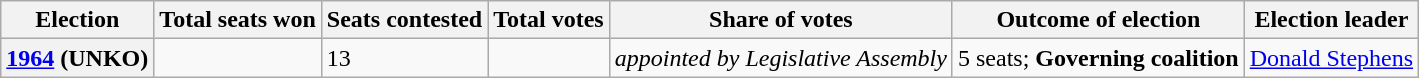<table class="wikitable">
<tr>
<th>Election</th>
<th>Total seats won</th>
<th>Seats contested</th>
<th>Total votes</th>
<th>Share of votes</th>
<th>Outcome of election</th>
<th>Election leader</th>
</tr>
<tr>
<th><a href='#'>1964</a> (UNKO)</th>
<td></td>
<td>13</td>
<td></td>
<td><em>appointed by Legislative Assembly</em></td>
<td>5 seats; <strong>Governing coalition</strong><br></td>
<td><a href='#'>Donald Stephens</a></td>
</tr>
</table>
